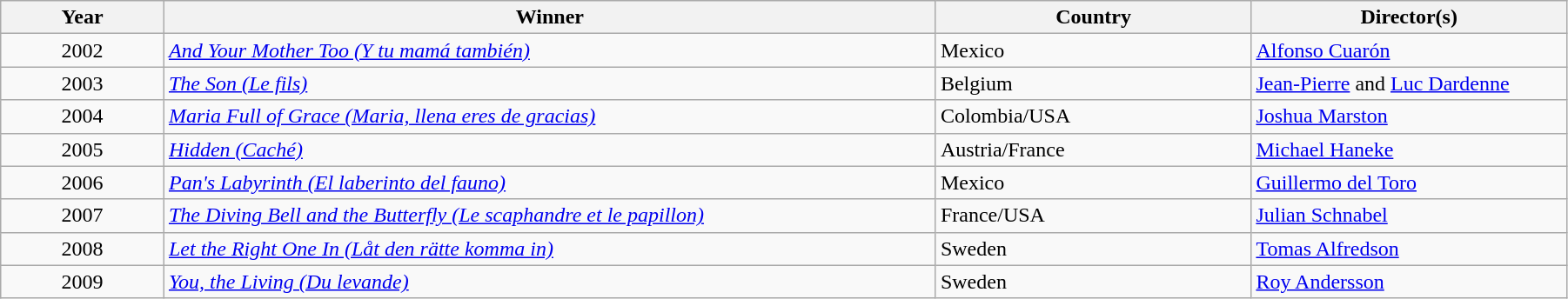<table class="wikitable" width="95%" cellpadding="5">
<tr>
<th width="100"><strong>Year</strong></th>
<th width="500"><strong>Winner</strong></th>
<th width="200"><strong>Country</strong></th>
<th width="200"><strong>Director(s)</strong></th>
</tr>
<tr>
<td style="text-align:center;">2002</td>
<td><em><a href='#'>And Your Mother Too (Y tu mamá también)</a></em></td>
<td>Mexico</td>
<td><a href='#'>Alfonso Cuarón</a></td>
</tr>
<tr>
<td style="text-align:center;">2003</td>
<td><em><a href='#'>The Son (Le fils)</a></em></td>
<td>Belgium</td>
<td><a href='#'>Jean-Pierre</a> and <a href='#'>Luc Dardenne</a></td>
</tr>
<tr>
<td style="text-align:center;">2004</td>
<td><em><a href='#'>Maria Full of Grace (Maria, llena eres de gracias)</a></em></td>
<td>Colombia/USA</td>
<td><a href='#'>Joshua Marston</a></td>
</tr>
<tr>
<td style="text-align:center;">2005</td>
<td><em><a href='#'>Hidden (Caché)</a></em></td>
<td>Austria/France</td>
<td><a href='#'>Michael Haneke</a></td>
</tr>
<tr>
<td style="text-align:center;">2006</td>
<td><em><a href='#'>Pan's Labyrinth (El laberinto del fauno)</a></em></td>
<td>Mexico</td>
<td><a href='#'>Guillermo del Toro</a></td>
</tr>
<tr>
<td style="text-align:center;">2007</td>
<td><em><a href='#'>The Diving Bell and the Butterfly (Le scaphandre et le papillon)</a></em></td>
<td>France/USA</td>
<td><a href='#'>Julian Schnabel</a></td>
</tr>
<tr>
<td style="text-align:center;">2008</td>
<td><em><a href='#'>Let the Right One In (Låt den rätte komma in)</a></em></td>
<td>Sweden</td>
<td><a href='#'>Tomas Alfredson</a></td>
</tr>
<tr>
<td style="text-align:center;">2009</td>
<td><em><a href='#'>You, the Living (Du levande)</a></em></td>
<td>Sweden</td>
<td><a href='#'>Roy Andersson</a></td>
</tr>
</table>
